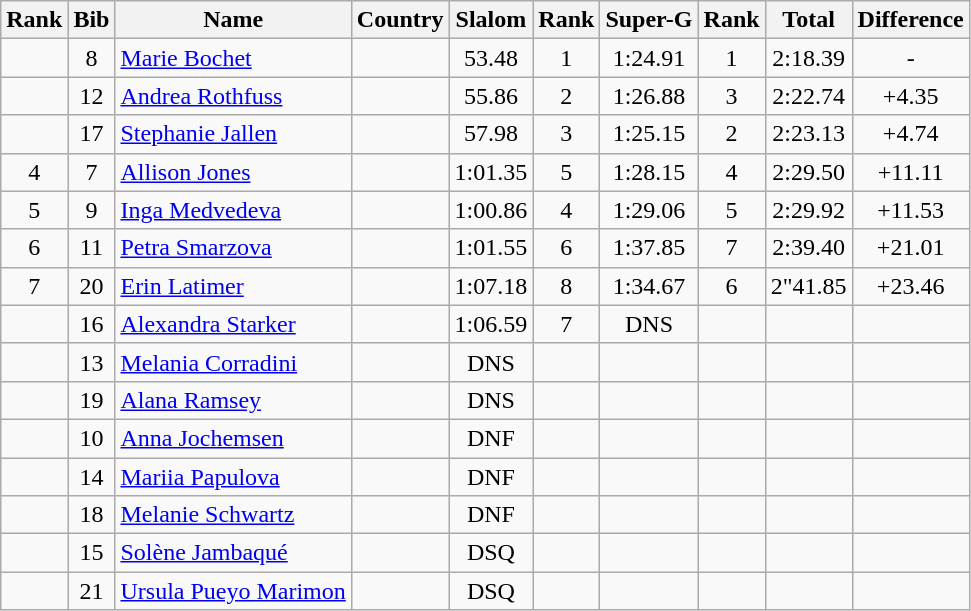<table class="wikitable sortable" style="text-align:center">
<tr>
<th>Rank</th>
<th>Bib</th>
<th>Name</th>
<th>Country</th>
<th>Slalom</th>
<th>Rank</th>
<th>Super-G</th>
<th>Rank</th>
<th>Total</th>
<th>Difference</th>
</tr>
<tr>
<td></td>
<td>8</td>
<td align=left><a href='#'>Marie Bochet</a></td>
<td align=left></td>
<td>53.48</td>
<td>1</td>
<td>1:24.91</td>
<td>1</td>
<td>2:18.39</td>
<td>-</td>
</tr>
<tr>
<td></td>
<td>12</td>
<td align=left><a href='#'>Andrea Rothfuss</a></td>
<td align=left></td>
<td>55.86</td>
<td>2</td>
<td>1:26.88</td>
<td>3</td>
<td>2:22.74</td>
<td>+4.35</td>
</tr>
<tr>
<td></td>
<td>17</td>
<td align=left><a href='#'>Stephanie Jallen</a></td>
<td align=left></td>
<td>57.98</td>
<td>3</td>
<td>1:25.15</td>
<td>2</td>
<td>2:23.13</td>
<td>+4.74</td>
</tr>
<tr>
<td>4</td>
<td>7</td>
<td align=left><a href='#'>Allison Jones</a></td>
<td align=left></td>
<td>1:01.35</td>
<td>5</td>
<td>1:28.15</td>
<td>4</td>
<td>2:29.50</td>
<td>+11.11</td>
</tr>
<tr>
<td>5</td>
<td>9</td>
<td align=left><a href='#'>Inga Medvedeva</a></td>
<td align=left></td>
<td>1:00.86</td>
<td>4</td>
<td>1:29.06</td>
<td>5</td>
<td>2:29.92</td>
<td>+11.53</td>
</tr>
<tr>
<td>6</td>
<td>11</td>
<td align=left><a href='#'>Petra Smarzova</a></td>
<td align=left></td>
<td>1:01.55</td>
<td>6</td>
<td>1:37.85</td>
<td>7</td>
<td>2:39.40</td>
<td>+21.01</td>
</tr>
<tr>
<td>7</td>
<td>20</td>
<td align=left><a href='#'>Erin Latimer</a></td>
<td align=left></td>
<td>1:07.18</td>
<td>8</td>
<td>1:34.67</td>
<td>6</td>
<td>2"41.85</td>
<td>+23.46</td>
</tr>
<tr>
<td></td>
<td>16</td>
<td align=left><a href='#'>Alexandra Starker</a></td>
<td align=left></td>
<td>1:06.59</td>
<td>7</td>
<td>DNS</td>
<td></td>
<td></td>
<td></td>
</tr>
<tr>
<td></td>
<td>13</td>
<td align=left><a href='#'>Melania Corradini</a></td>
<td align=left></td>
<td>DNS</td>
<td></td>
<td></td>
<td></td>
<td></td>
<td></td>
</tr>
<tr>
<td></td>
<td>19</td>
<td align=left><a href='#'>Alana Ramsey</a></td>
<td align=left></td>
<td>DNS</td>
<td></td>
<td></td>
<td></td>
<td></td>
<td></td>
</tr>
<tr>
<td></td>
<td>10</td>
<td align=left><a href='#'>Anna Jochemsen</a></td>
<td align=left></td>
<td>DNF</td>
<td></td>
<td></td>
<td></td>
<td></td>
<td></td>
</tr>
<tr>
<td></td>
<td>14</td>
<td align=left><a href='#'>Mariia Papulova</a></td>
<td align=left></td>
<td>DNF</td>
<td></td>
<td></td>
<td></td>
<td></td>
<td></td>
</tr>
<tr>
<td></td>
<td>18</td>
<td align=left><a href='#'>Melanie Schwartz</a></td>
<td align=left></td>
<td>DNF</td>
<td></td>
<td></td>
<td></td>
<td></td>
<td></td>
</tr>
<tr>
<td></td>
<td>15</td>
<td align=left><a href='#'>Solène Jambaqué</a></td>
<td align=left></td>
<td>DSQ</td>
<td></td>
<td></td>
<td></td>
<td></td>
<td></td>
</tr>
<tr>
<td></td>
<td>21</td>
<td align=left><a href='#'>Ursula Pueyo Marimon</a></td>
<td align=left></td>
<td>DSQ</td>
<td></td>
<td></td>
<td></td>
<td></td>
<td></td>
</tr>
</table>
